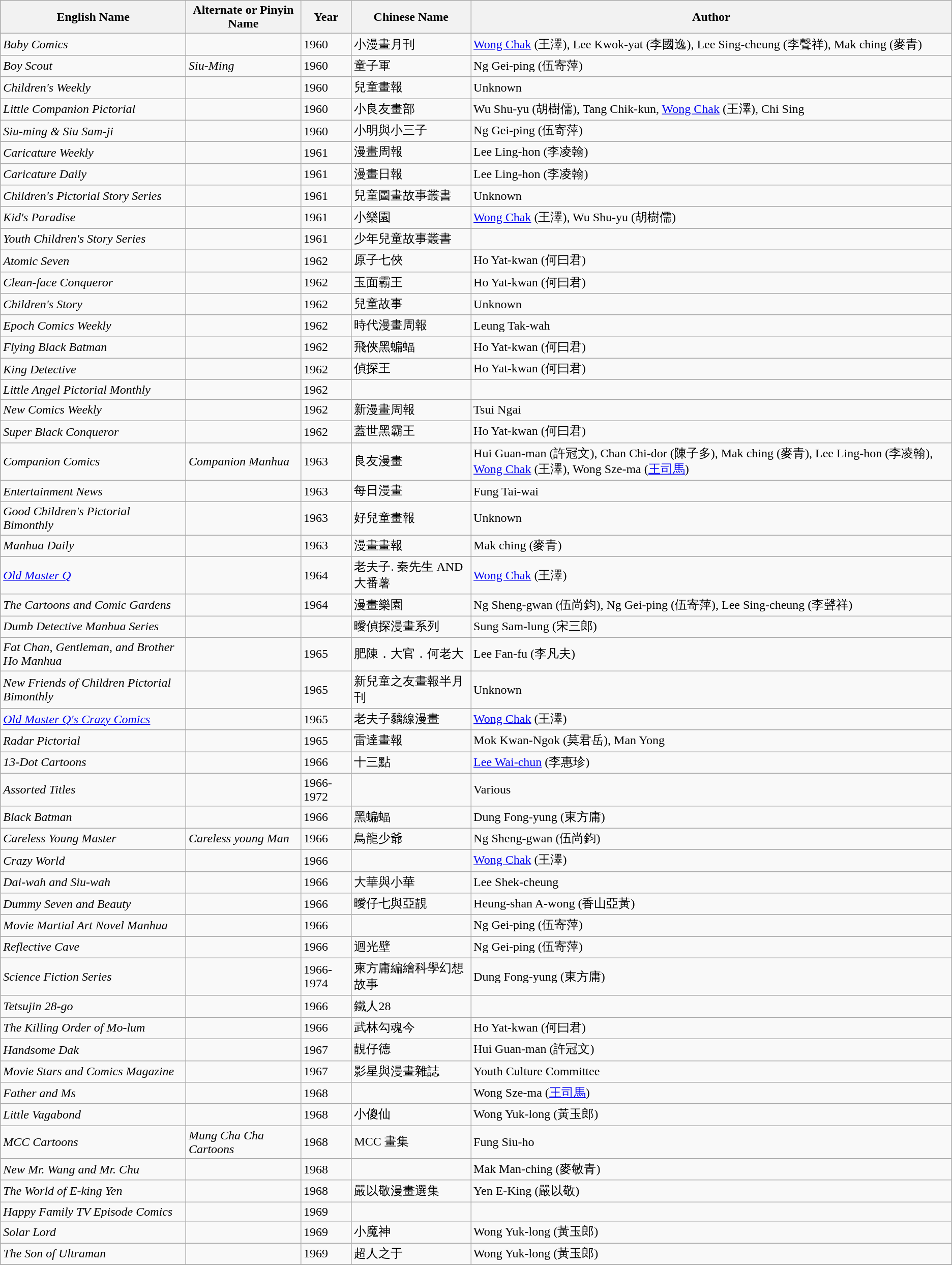<table class="wikitable">
<tr>
<th>English Name</th>
<th>Alternate or Pinyin Name</th>
<th>Year</th>
<th>Chinese Name</th>
<th>Author</th>
</tr>
<tr>
<td><em>Baby Comics</em></td>
<td></td>
<td>1960</td>
<td>小漫畫月刊</td>
<td><a href='#'>Wong Chak</a> (王澤), Lee Kwok-yat (李國逸), Lee Sing-cheung (李聲祥), Mak ching (麥青)</td>
</tr>
<tr>
<td><em>Boy Scout</em></td>
<td><em>Siu-Ming</em></td>
<td>1960</td>
<td>童子軍</td>
<td>Ng Gei-ping (伍寄萍)</td>
</tr>
<tr>
<td><em>Children's Weekly</em></td>
<td></td>
<td>1960</td>
<td>兒童畫報</td>
<td>Unknown</td>
</tr>
<tr>
<td><em>Little Companion Pictorial</em></td>
<td></td>
<td>1960</td>
<td>小良友畫部</td>
<td>Wu Shu-yu (胡樹儒), Tang Chik-kun, <a href='#'>Wong Chak</a> (王澤), Chi Sing</td>
</tr>
<tr>
<td><em>Siu-ming & Siu Sam-ji</em></td>
<td></td>
<td>1960</td>
<td>小明與小三子</td>
<td>Ng Gei-ping (伍寄萍)</td>
</tr>
<tr>
<td><em>Caricature Weekly</em></td>
<td></td>
<td>1961</td>
<td>漫畫周報</td>
<td>Lee Ling-hon (李凌翰)</td>
</tr>
<tr>
<td><em>Caricature Daily</em></td>
<td></td>
<td>1961</td>
<td>漫畫日報</td>
<td>Lee Ling-hon (李凌翰)</td>
</tr>
<tr>
<td><em>Children's Pictorial Story Series</em></td>
<td></td>
<td>1961</td>
<td>兒童圖畫故事叢書</td>
<td>Unknown</td>
</tr>
<tr>
<td><em>Kid's Paradise</em></td>
<td></td>
<td>1961</td>
<td>小樂園</td>
<td><a href='#'>Wong Chak</a> (王澤), Wu Shu-yu (胡樹儒)</td>
</tr>
<tr>
<td><em>Youth Children's Story Series</em></td>
<td></td>
<td>1961</td>
<td>少年兒童故事叢書</td>
<td></td>
</tr>
<tr>
<td><em>Atomic Seven</em></td>
<td></td>
<td>1962</td>
<td>原子七俠</td>
<td>Ho Yat-kwan (何曰君)</td>
</tr>
<tr>
<td><em>Clean-face Conqueror</em></td>
<td></td>
<td>1962</td>
<td>玉面霸王</td>
<td>Ho Yat-kwan (何曰君)</td>
</tr>
<tr>
<td><em>Children's Story</em></td>
<td></td>
<td>1962</td>
<td>兒童故事</td>
<td>Unknown</td>
</tr>
<tr>
<td><em>Epoch Comics Weekly</em></td>
<td></td>
<td>1962</td>
<td>時代漫畫周報</td>
<td>Leung Tak-wah</td>
</tr>
<tr>
<td><em>Flying Black Batman</em></td>
<td></td>
<td>1962</td>
<td>飛俠黑蝙蝠</td>
<td>Ho Yat-kwan (何曰君)</td>
</tr>
<tr>
<td><em>King Detective</em></td>
<td></td>
<td>1962</td>
<td>偵探王</td>
<td>Ho Yat-kwan (何曰君)</td>
</tr>
<tr>
<td><em>Little Angel Pictorial Monthly</em></td>
<td></td>
<td>1962</td>
<td></td>
<td></td>
</tr>
<tr>
<td><em>New Comics Weekly</em></td>
<td></td>
<td>1962</td>
<td>新漫畫周報</td>
<td>Tsui Ngai</td>
</tr>
<tr>
<td><em>Super Black Conqueror</em></td>
<td></td>
<td>1962</td>
<td>蓋世黑霸王</td>
<td>Ho Yat-kwan (何曰君)</td>
</tr>
<tr>
<td><em>Companion Comics</em></td>
<td><em>Companion Manhua</em></td>
<td>1963</td>
<td>良友漫畫</td>
<td>Hui Guan-man (許冠文), Chan Chi-dor (陳子多), Mak ching (麥青), Lee Ling-hon (李凌翰), <a href='#'>Wong Chak</a> (王澤), Wong Sze-ma (<a href='#'>王司馬</a>)</td>
</tr>
<tr>
<td><em>Entertainment News</em></td>
<td></td>
<td>1963</td>
<td>每日漫畫</td>
<td>Fung Tai-wai</td>
</tr>
<tr>
<td><em>Good Children's Pictorial Bimonthly</em></td>
<td></td>
<td>1963</td>
<td>好兒童畫報</td>
<td>Unknown</td>
</tr>
<tr>
<td><em>Manhua Daily</em></td>
<td></td>
<td>1963</td>
<td>漫畫畫報</td>
<td>Mak ching (麥青)</td>
</tr>
<tr>
<td><em><a href='#'>Old Master Q</a></em></td>
<td></td>
<td>1964</td>
<td>老夫子. 秦先生 AND 大番薯</td>
<td><a href='#'>Wong Chak</a> (王澤)</td>
</tr>
<tr>
<td><em>The Cartoons and Comic Gardens</em></td>
<td></td>
<td>1964</td>
<td>漫畫樂園</td>
<td>Ng Sheng-gwan (伍尚鈞), Ng Gei-ping (伍寄萍), Lee Sing-cheung (李聲祥)</td>
</tr>
<tr>
<td><em>Dumb Detective Manhua Series</em></td>
<td></td>
<td></td>
<td>曖偵探漫畫系列</td>
<td>Sung Sam-lung (宋三郎)</td>
</tr>
<tr>
<td><em>Fat Chan, Gentleman, and Brother Ho Manhua</em></td>
<td></td>
<td>1965</td>
<td>肥陳．大官．何老大</td>
<td>Lee Fan-fu (李凡夫)</td>
</tr>
<tr>
<td><em>New Friends of Children Pictorial Bimonthly</em></td>
<td></td>
<td>1965</td>
<td>新兒童之友畫報半月刊</td>
<td>Unknown</td>
</tr>
<tr>
<td><em><a href='#'>Old Master Q's Crazy Comics</a></em></td>
<td></td>
<td>1965</td>
<td>老夫子黐線漫畫</td>
<td><a href='#'>Wong Chak</a> (王澤)</td>
</tr>
<tr>
<td><em>Radar Pictorial</em></td>
<td></td>
<td>1965</td>
<td>雷達畫報</td>
<td>Mok Kwan-Ngok (莫君岳), Man Yong</td>
</tr>
<tr>
<td><em>13-Dot Cartoons</em></td>
<td></td>
<td>1966</td>
<td>十三點</td>
<td><a href='#'>Lee Wai-chun</a> (李惠珍)</td>
</tr>
<tr>
<td><em>Assorted Titles</em></td>
<td></td>
<td>1966-1972</td>
<td></td>
<td>Various</td>
</tr>
<tr>
<td><em>Black Batman</em></td>
<td></td>
<td>1966</td>
<td>黑蝙蝠</td>
<td>Dung Fong-yung (東方庸)</td>
</tr>
<tr>
<td><em>Careless Young Master</em></td>
<td><em>Careless young Man</em></td>
<td>1966</td>
<td>鳥龍少爺</td>
<td>Ng Sheng-gwan (伍尚鈞)</td>
</tr>
<tr>
<td><em>Crazy World</em></td>
<td></td>
<td>1966</td>
<td></td>
<td><a href='#'>Wong Chak</a> (王澤)</td>
</tr>
<tr>
<td><em>Dai-wah and Siu-wah</em></td>
<td></td>
<td>1966</td>
<td>大華與小華</td>
<td>Lee Shek-cheung</td>
</tr>
<tr>
<td><em>Dummy Seven and Beauty</em></td>
<td></td>
<td>1966</td>
<td>曖仔七與亞靚</td>
<td>Heung-shan A-wong (香山亞黃)</td>
</tr>
<tr>
<td><em>Movie Martial Art Novel Manhua</em></td>
<td></td>
<td>1966</td>
<td></td>
<td>Ng Gei-ping (伍寄萍)</td>
</tr>
<tr>
<td><em>Reflective Cave</em></td>
<td></td>
<td>1966</td>
<td>迴光壁</td>
<td>Ng Gei-ping (伍寄萍)</td>
</tr>
<tr>
<td><em>Science Fiction Series</em></td>
<td></td>
<td>1966-1974</td>
<td>柬方庸編繪科學幻想故事</td>
<td>Dung Fong-yung (東方庸)</td>
</tr>
<tr>
<td><em>Tetsujin 28-go</em></td>
<td></td>
<td>1966</td>
<td>鐵人28</td>
<td></td>
</tr>
<tr>
<td><em>The Killing Order of Mo-lum</em></td>
<td></td>
<td>1966</td>
<td>武林勾魂今</td>
<td>Ho Yat-kwan (何曰君)</td>
</tr>
<tr>
<td><em>Handsome Dak</em></td>
<td></td>
<td>1967</td>
<td>靚仔德</td>
<td>Hui Guan-man (許冠文)</td>
</tr>
<tr>
<td><em>Movie Stars and Comics Magazine</em></td>
<td></td>
<td>1967</td>
<td>影星與漫畫雜誌</td>
<td>Youth Culture Committee</td>
</tr>
<tr>
<td><em>Father and Ms</em></td>
<td></td>
<td>1968</td>
<td></td>
<td>Wong Sze-ma (<a href='#'>王司馬</a>)</td>
</tr>
<tr>
<td><em>Little Vagabond</em></td>
<td></td>
<td>1968</td>
<td>小傻仙</td>
<td>Wong Yuk-long (黃玉郎)</td>
</tr>
<tr>
<td><em>MCC Cartoons</em></td>
<td><em>Mung Cha Cha Cartoons</em></td>
<td>1968</td>
<td>MCC 畫集</td>
<td>Fung Siu-ho</td>
</tr>
<tr>
<td><em>New Mr. Wang and Mr. Chu</em></td>
<td></td>
<td>1968</td>
<td></td>
<td>Mak Man-ching (麥敏青)</td>
</tr>
<tr>
<td><em>The World of E-king Yen</em></td>
<td></td>
<td>1968</td>
<td>嚴以敬漫畫選集</td>
<td>Yen E-King (嚴以敬)</td>
</tr>
<tr>
<td><em>Happy Family TV Episode Comics</em></td>
<td></td>
<td>1969</td>
<td></td>
<td></td>
</tr>
<tr>
<td><em>Solar Lord</em></td>
<td></td>
<td>1969</td>
<td>小魔神</td>
<td>Wong Yuk-long (黃玉郎)</td>
</tr>
<tr>
<td><em>The Son of Ultraman</em></td>
<td></td>
<td>1969</td>
<td>超人之于</td>
<td>Wong Yuk-long (黃玉郎)</td>
</tr>
<tr>
</tr>
</table>
